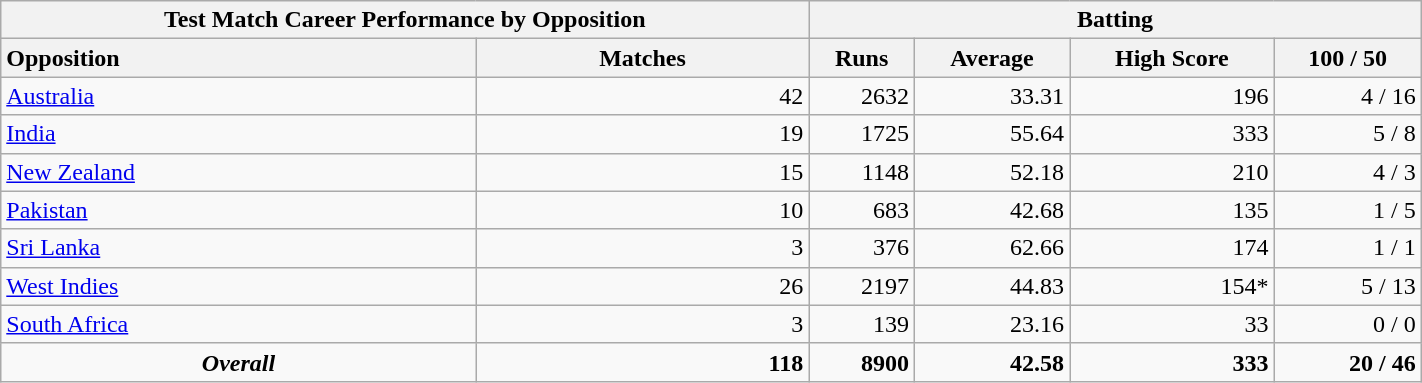<table class="wikitable"  style="margin:1em auto 1em auto; width:75%;">
<tr>
<th colspan=2>Test Match Career Performance by Opposition</th>
<th colspan=4>Batting</th>
</tr>
<tr>
<th style="text-align:left;">Opposition</th>
<th>Matches</th>
<th>Runs</th>
<th>Average</th>
<th>High Score</th>
<th>100 / 50</th>
</tr>
<tr style="text-align:right;">
<td style="text-align:left;"> <a href='#'>Australia</a></td>
<td>42</td>
<td>2632</td>
<td>33.31</td>
<td>196</td>
<td>4 / 16</td>
</tr>
<tr style="text-align:right;">
<td style="text-align:left;"> <a href='#'>India</a></td>
<td>19</td>
<td>1725</td>
<td>55.64</td>
<td>333</td>
<td>5 / 8</td>
</tr>
<tr style="text-align:right;">
<td style="text-align:left;"> <a href='#'>New Zealand</a></td>
<td>15</td>
<td>1148</td>
<td>52.18</td>
<td>210</td>
<td>4 / 3</td>
</tr>
<tr style="text-align:right;">
<td style="text-align:left;"> <a href='#'>Pakistan</a></td>
<td>10</td>
<td>683</td>
<td>42.68</td>
<td>135</td>
<td>1 / 5</td>
</tr>
<tr style="text-align:right;">
<td style="text-align:left;"> <a href='#'>Sri Lanka</a></td>
<td>3</td>
<td>376</td>
<td>62.66</td>
<td>174</td>
<td>1 / 1</td>
</tr>
<tr style="text-align:right;">
<td style="text-align:left;"> <a href='#'>West Indies</a></td>
<td>26</td>
<td>2197</td>
<td>44.83</td>
<td>154*</td>
<td>5 / 13</td>
</tr>
<tr style="text-align:right;">
<td style="text-align:left;"> <a href='#'>South Africa</a></td>
<td>3</td>
<td>139</td>
<td>23.16</td>
<td>33</td>
<td>0 / 0</td>
</tr>
<tr style="text-align:right;">
<td style="text-align:center;"><strong><em>Overall</em></strong></td>
<td><strong>118</strong></td>
<td><strong>8900</strong></td>
<td><strong>42.58</strong></td>
<td><strong>333</strong></td>
<td><strong>20 / 46</strong></td>
</tr>
</table>
